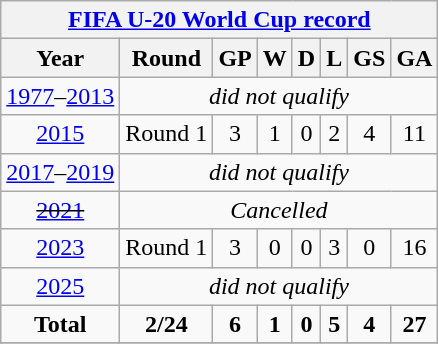<table class="wikitable" style="text-align: center;">
<tr>
<th colspan=9><a href='#'>FIFA U-20 World Cup record</a></th>
</tr>
<tr>
<th>Year</th>
<th>Round</th>
<th>GP</th>
<th>W</th>
<th>D</th>
<th>L</th>
<th>GS</th>
<th>GA</th>
</tr>
<tr>
<td> <a href='#'>1977</a>–<a href='#'>2013</a></td>
<td colspan=8><em>did not qualify</em></td>
</tr>
<tr>
<td> <a href='#'>2015</a></td>
<td>Round 1</td>
<td>3</td>
<td>1</td>
<td>0</td>
<td>2</td>
<td>4</td>
<td>11</td>
</tr>
<tr>
<td><a href='#'>2017</a>–<a href='#'>2019</a></td>
<td colspan=8><em>did not qualify</em></td>
</tr>
<tr>
<td> <s><a href='#'>2021</a></s></td>
<td colspan=8><em>Cancelled</em></td>
</tr>
<tr>
<td> <a href='#'>2023</a></td>
<td>Round 1</td>
<td>3</td>
<td>0</td>
<td>0</td>
<td>3</td>
<td>0</td>
<td>16</td>
</tr>
<tr>
<td> <a href='#'>2025</a></td>
<td colspan=8><em>did not qualify</em></td>
</tr>
<tr>
<td><strong>Total</strong></td>
<td><strong>2/24</strong></td>
<td><strong>6</strong></td>
<td><strong>1</strong></td>
<td><strong>0</strong></td>
<td><strong>5</strong></td>
<td><strong>4</strong></td>
<td><strong>27</strong></td>
</tr>
<tr>
</tr>
</table>
